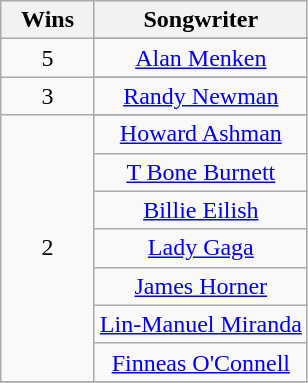<table class="wikitable" style="text-align: center;">
<tr>
<th scope="col" width="55">Wins</th>
<th scope="col" align="center">Songwriter</th>
</tr>
<tr>
<td rowspan=2 style="text-align:center;">5</td>
</tr>
<tr>
<td><a href='#'>Alan Menken</a></td>
</tr>
<tr>
<td rowspan=2 style="text-align:center;">3</td>
</tr>
<tr>
<td><a href='#'>Randy Newman</a></td>
</tr>
<tr>
<td rowspan=8 style="text-align:center;">2</td>
</tr>
<tr>
<td><a href='#'>Howard Ashman</a></td>
</tr>
<tr>
<td><a href='#'>T Bone Burnett</a></td>
</tr>
<tr>
<td><a href='#'>Billie Eilish</a></td>
</tr>
<tr>
<td><a href='#'>Lady Gaga</a></td>
</tr>
<tr>
<td><a href='#'>James Horner</a></td>
</tr>
<tr>
<td><a href='#'>Lin-Manuel Miranda</a></td>
</tr>
<tr>
<td><a href='#'>Finneas O'Connell</a></td>
</tr>
<tr>
</tr>
</table>
